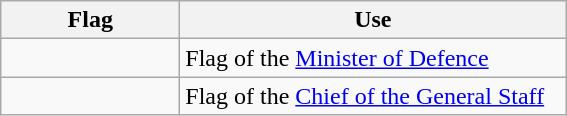<table class="wikitable" style="background: #f9f9f9">
<tr>
<th width="112">Flag</th>
<th width="250">Use</th>
</tr>
<tr>
<td></td>
<td>Flag of the <a href='#'>Minister of Defence</a></td>
</tr>
<tr>
<td></td>
<td>Flag of the <a href='#'>Chief of the General Staff</a></td>
</tr>
</table>
